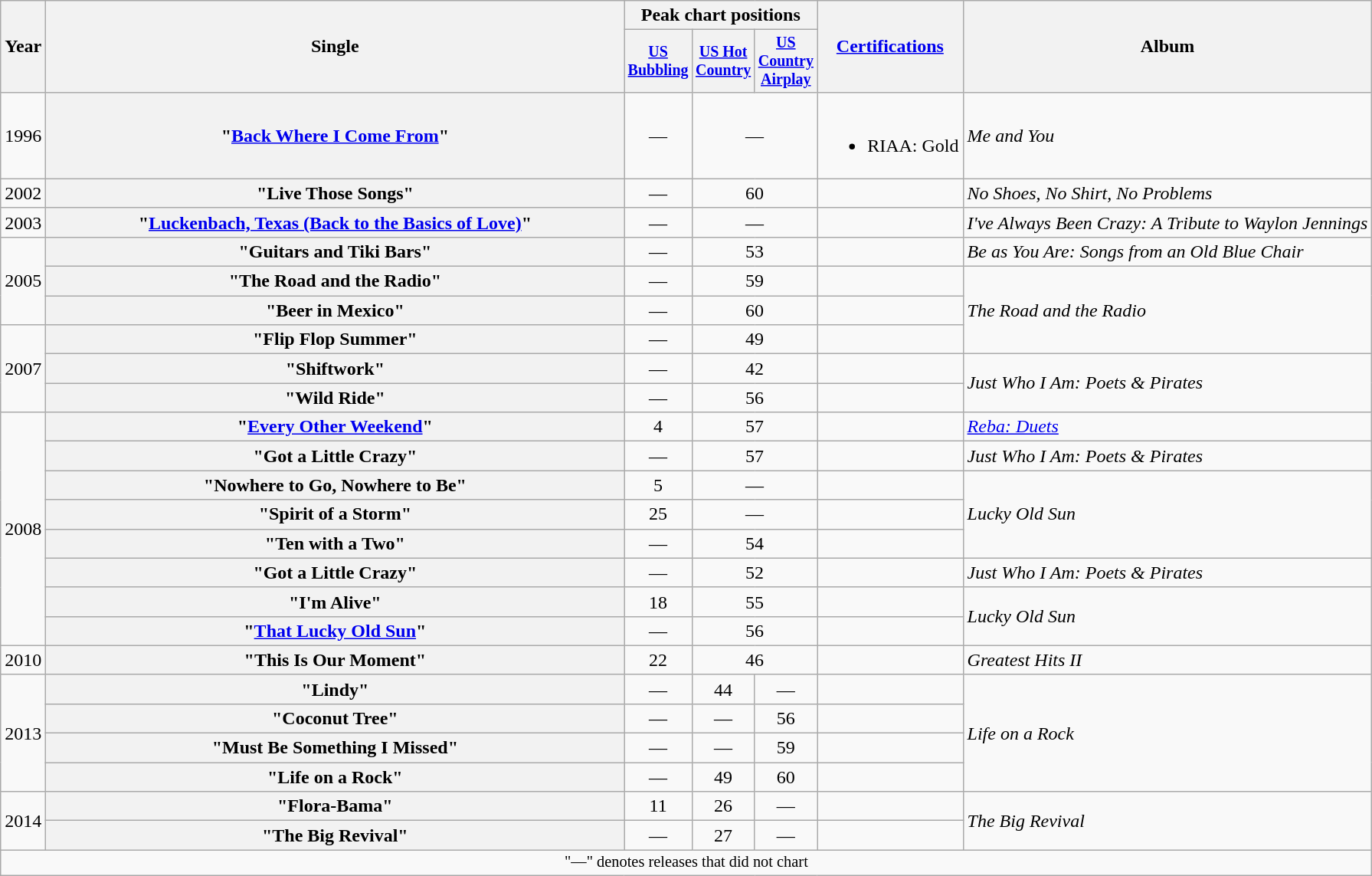<table class="wikitable plainrowheaders" style="text-align:center;">
<tr>
<th scope="col" rowspan="2">Year</th>
<th scope="col" rowspan="2" style="width:31em;">Single</th>
<th scope="col" colspan="3">Peak chart positions</th>
<th scope="col" rowspan="2"><a href='#'>Certifications</a><br></th>
<th scope="col" rowspan="2">Album</th>
</tr>
<tr style="font-size:smaller;">
<th scope="col" width="45"><a href='#'>US Bubbling</a><br></th>
<th scope="col" width="45"><a href='#'>US Hot Country</a><br></th>
<th scope="col" width="45"><a href='#'>US Country Airplay</a><br></th>
</tr>
<tr>
<td>1996</td>
<th scope="row">"<a href='#'>Back Where I Come From</a>"</th>
<td>—</td>
<td colspan="2">—</td>
<td><br><ul><li>RIAA: Gold</li></ul></td>
<td align="left"><em>Me and You</em></td>
</tr>
<tr>
<td>2002</td>
<th scope="row">"Live Those Songs"</th>
<td>—</td>
<td colspan="2">60</td>
<td></td>
<td align="left"><em>No Shoes, No Shirt, No Problems</em></td>
</tr>
<tr>
<td>2003</td>
<th scope="row">"<a href='#'>Luckenbach, Texas (Back to the Basics of Love)</a>" </th>
<td>—</td>
<td colspan="2">—</td>
<td></td>
<td align="left"><em>I've Always Been Crazy: A Tribute to Waylon Jennings</em></td>
</tr>
<tr>
<td rowspan="3">2005</td>
<th scope="row">"Guitars and Tiki Bars"</th>
<td>—</td>
<td colspan="2">53</td>
<td></td>
<td align="left"><em>Be as You Are: Songs from an Old Blue Chair</em></td>
</tr>
<tr>
<th scope="row">"The Road and the Radio"</th>
<td>—</td>
<td colspan="2">59</td>
<td></td>
<td rowspan="3" align="left"><em>The Road and the Radio</em></td>
</tr>
<tr>
<th scope="row">"Beer in Mexico"</th>
<td>—</td>
<td colspan="2">60</td>
<td></td>
</tr>
<tr>
<td rowspan="3">2007</td>
<th scope="row">"Flip Flop Summer"</th>
<td>—</td>
<td colspan="2">49</td>
<td></td>
</tr>
<tr>
<th scope="row">"Shiftwork" </th>
<td>—</td>
<td colspan="2">42</td>
<td></td>
<td rowspan="2" align="left"><em>Just Who I Am: Poets & Pirates</em></td>
</tr>
<tr>
<th scope="row">"Wild Ride" </th>
<td>—</td>
<td colspan="2">56</td>
<td></td>
</tr>
<tr>
<td rowspan="8">2008</td>
<th scope="row">"<a href='#'>Every Other Weekend</a>" </th>
<td>4</td>
<td colspan="2">57</td>
<td></td>
<td align="left"><em><a href='#'>Reba: Duets</a></em></td>
</tr>
<tr>
<th scope="row">"Got a Little Crazy"</th>
<td>—</td>
<td colspan="2">57</td>
<td></td>
<td align="left"><em>Just Who I Am: Poets & Pirates</em></td>
</tr>
<tr>
<th scope="row">"Nowhere to Go, Nowhere to Be"</th>
<td>5</td>
<td colspan="2">—</td>
<td></td>
<td rowspan="3" align="left"><em>Lucky Old Sun</em></td>
</tr>
<tr>
<th scope="row">"Spirit of a Storm"</th>
<td>25</td>
<td colspan="2">—</td>
<td></td>
</tr>
<tr>
<th scope="row">"Ten with a Two"</th>
<td>—</td>
<td colspan="2">54</td>
<td></td>
</tr>
<tr>
<th scope="row">"Got a Little Crazy" </th>
<td>—</td>
<td colspan="2">52</td>
<td></td>
<td align="left"><em>Just Who I Am: Poets & Pirates</em></td>
</tr>
<tr>
<th scope="row">"I'm Alive" </th>
<td>18</td>
<td colspan="2">55</td>
<td></td>
<td rowspan="2" align="left"><em>Lucky Old Sun</em></td>
</tr>
<tr>
<th scope="row">"<a href='#'>That Lucky Old Sun</a>" </th>
<td>—</td>
<td colspan="2">56</td>
<td></td>
</tr>
<tr>
<td>2010</td>
<th scope="row">"This Is Our Moment"</th>
<td>22</td>
<td colspan="2">46</td>
<td></td>
<td align="left"><em>Greatest Hits II</em> </td>
</tr>
<tr>
<td rowspan="4">2013</td>
<th scope="row">"Lindy"</th>
<td>—</td>
<td>44</td>
<td>—</td>
<td></td>
<td rowspan="4" align="left"><em>Life on a Rock</em></td>
</tr>
<tr>
<th scope="row">"Coconut Tree" </th>
<td>—</td>
<td>—</td>
<td>56</td>
<td></td>
</tr>
<tr>
<th scope="row">"Must Be Something I Missed"</th>
<td>—</td>
<td>—</td>
<td>59</td>
<td></td>
</tr>
<tr>
<th scope="row">"Life on a Rock"</th>
<td>—</td>
<td>49</td>
<td>60</td>
<td></td>
</tr>
<tr>
<td rowspan="2">2014</td>
<th scope="row">"Flora-Bama"</th>
<td>11</td>
<td>26</td>
<td>—</td>
<td></td>
<td rowspan="2" align="left"><em>The Big Revival</em></td>
</tr>
<tr>
<th scope="row">"The Big Revival"</th>
<td>—</td>
<td>27</td>
<td>—</td>
<td></td>
</tr>
<tr>
<td colspan="7" style="font-size:85%">"—" denotes releases that did not chart</td>
</tr>
</table>
